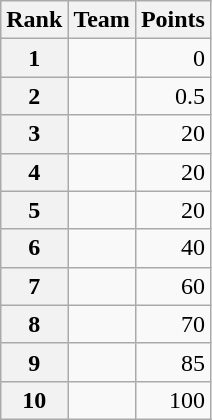<table class="wikitable">
<tr>
<th scope="col">Rank</th>
<th scope="col">Team</th>
<th scope="col">Points</th>
</tr>
<tr>
<th scope="row">1</th>
<td> </td>
<td align="right">0</td>
</tr>
<tr>
<th scope="row">2</th>
<td> </td>
<td align="right">0.5</td>
</tr>
<tr>
<th scope="row">3</th>
<td> </td>
<td align="right">20</td>
</tr>
<tr>
<th scope="row">4</th>
<td> </td>
<td align="right">20</td>
</tr>
<tr>
<th scope="row">5</th>
<td> </td>
<td align="right">20</td>
</tr>
<tr>
<th scope="row">6</th>
<td> </td>
<td align="right">40</td>
</tr>
<tr>
<th scope="row">7</th>
<td> </td>
<td align="right">60</td>
</tr>
<tr>
<th scope="row">8</th>
<td> </td>
<td align="right">70</td>
</tr>
<tr>
<th scope="row">9</th>
<td> </td>
<td align="right">85</td>
</tr>
<tr>
<th scope="row">10</th>
<td> </td>
<td align="right">100</td>
</tr>
</table>
